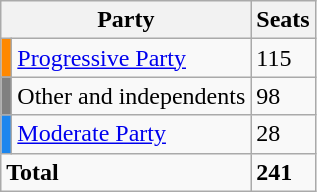<table class=wikitable>
<tr>
<th colspan="2">Party</th>
<th>Seats</th>
</tr>
<tr>
<td align=center bgcolor=#FF8800></td>
<td><a href='#'>Progressive Party</a></td>
<td>115</td>
</tr>
<tr>
<td align=center bgcolor=gray></td>
<td>Other and independents</td>
<td>98</td>
</tr>
<tr>
<td align=center bgcolor=#1C86EE></td>
<td><a href='#'>Moderate Party</a></td>
<td>28</td>
</tr>
<tr>
<td colspan="2"><strong>Total</strong></td>
<td><strong>241</strong></td>
</tr>
</table>
